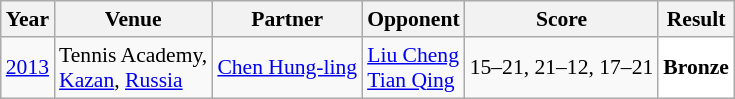<table class="sortable wikitable" style="font-size: 90%;">
<tr>
<th>Year</th>
<th>Venue</th>
<th>Partner</th>
<th>Opponent</th>
<th>Score</th>
<th>Result</th>
</tr>
<tr>
<td align="center"><a href='#'>2013</a></td>
<td align="left">Tennis Academy,<br><a href='#'>Kazan</a>, <a href='#'>Russia</a></td>
<td align="left"> <a href='#'>Chen Hung-ling</a></td>
<td align="left"> <a href='#'>Liu Cheng</a><br> <a href='#'>Tian Qing</a></td>
<td align="left">15–21, 21–12, 17–21</td>
<td style="text-align:left; background:white"> <strong>Bronze</strong></td>
</tr>
</table>
